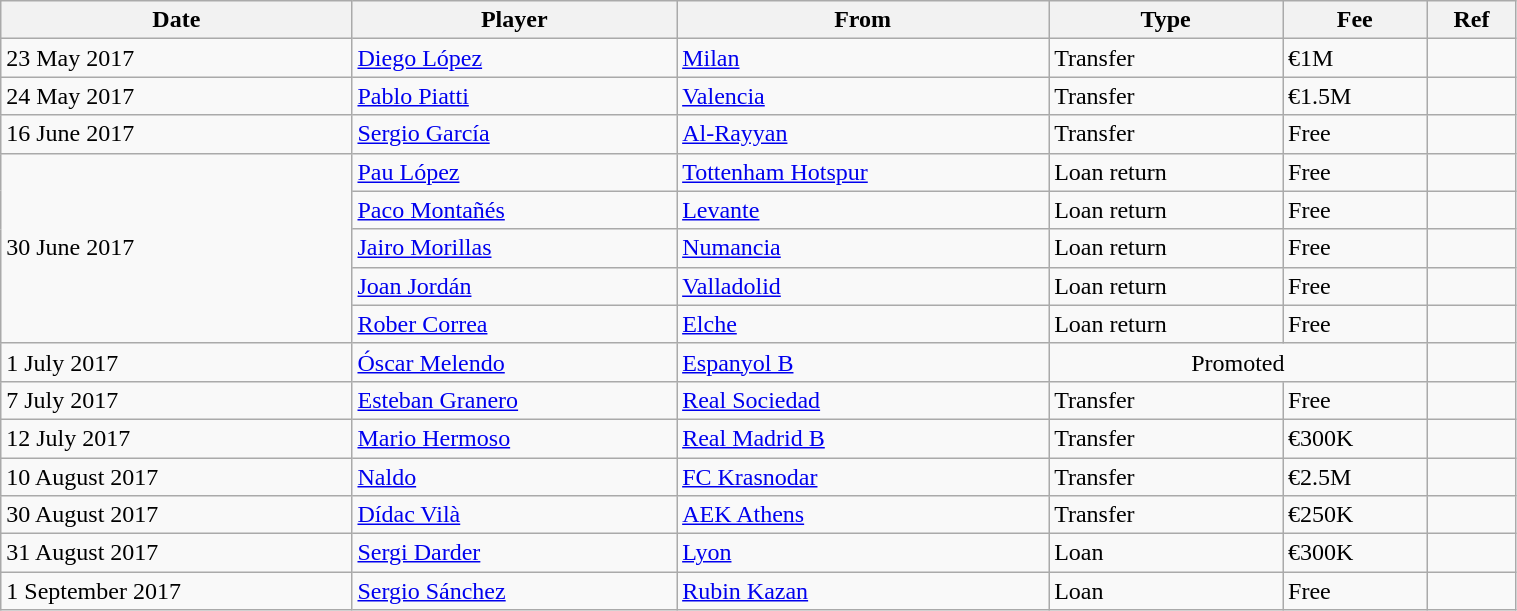<table class="wikitable" style="width:80%;">
<tr>
<th>Date</th>
<th>Player</th>
<th>From</th>
<th>Type</th>
<th>Fee</th>
<th>Ref</th>
</tr>
<tr>
<td>23 May 2017</td>
<td> <a href='#'>Diego López</a></td>
<td> <a href='#'>Milan</a></td>
<td>Transfer</td>
<td>€1M</td>
<td></td>
</tr>
<tr>
<td>24 May 2017</td>
<td> <a href='#'>Pablo Piatti</a></td>
<td><a href='#'>Valencia</a></td>
<td>Transfer</td>
<td>€1.5M</td>
<td></td>
</tr>
<tr>
<td>16 June 2017</td>
<td> <a href='#'>Sergio García</a></td>
<td> <a href='#'>Al-Rayyan</a></td>
<td>Transfer</td>
<td>Free</td>
<td></td>
</tr>
<tr>
<td rowspan="5">30 June 2017</td>
<td> <a href='#'>Pau López</a></td>
<td> <a href='#'>Tottenham Hotspur</a></td>
<td>Loan return</td>
<td>Free</td>
<td></td>
</tr>
<tr>
<td> <a href='#'>Paco Montañés</a></td>
<td> <a href='#'>Levante</a></td>
<td>Loan return</td>
<td>Free</td>
<td></td>
</tr>
<tr>
<td> <a href='#'>Jairo Morillas</a></td>
<td><a href='#'>Numancia</a></td>
<td>Loan return</td>
<td>Free</td>
<td></td>
</tr>
<tr>
<td> <a href='#'>Joan Jordán</a></td>
<td><a href='#'>Valladolid</a></td>
<td>Loan return</td>
<td>Free</td>
<td></td>
</tr>
<tr>
<td> <a href='#'>Rober Correa</a></td>
<td><a href='#'>Elche</a></td>
<td>Loan return</td>
<td>Free</td>
<td></td>
</tr>
<tr>
<td>1 July 2017</td>
<td> <a href='#'>Óscar Melendo</a></td>
<td> <a href='#'>Espanyol B</a></td>
<td colspan="2" style="text-align:center;">Promoted</td>
<td></td>
</tr>
<tr>
<td>7 July 2017</td>
<td> <a href='#'>Esteban Granero</a></td>
<td> <a href='#'>Real Sociedad</a></td>
<td>Transfer</td>
<td>Free</td>
<td></td>
</tr>
<tr>
<td>12 July 2017</td>
<td> <a href='#'>Mario Hermoso</a></td>
<td> <a href='#'>Real Madrid B</a></td>
<td>Transfer</td>
<td>€300K</td>
<td></td>
</tr>
<tr>
<td>10 August 2017</td>
<td> <a href='#'>Naldo</a></td>
<td> <a href='#'>FC Krasnodar</a></td>
<td>Transfer</td>
<td>€2.5M</td>
<td></td>
</tr>
<tr>
<td>30 August 2017</td>
<td> <a href='#'>Dídac Vilà</a></td>
<td> <a href='#'>AEK Athens</a></td>
<td>Transfer</td>
<td>€250K</td>
<td></td>
</tr>
<tr>
<td>31 August 2017</td>
<td> <a href='#'>Sergi Darder</a></td>
<td> <a href='#'>Lyon</a></td>
<td>Loan</td>
<td>€300K</td>
<td></td>
</tr>
<tr>
<td>1 September 2017</td>
<td> <a href='#'>Sergio Sánchez</a></td>
<td> <a href='#'>Rubin Kazan</a></td>
<td>Loan</td>
<td>Free</td>
<td></td>
</tr>
</table>
